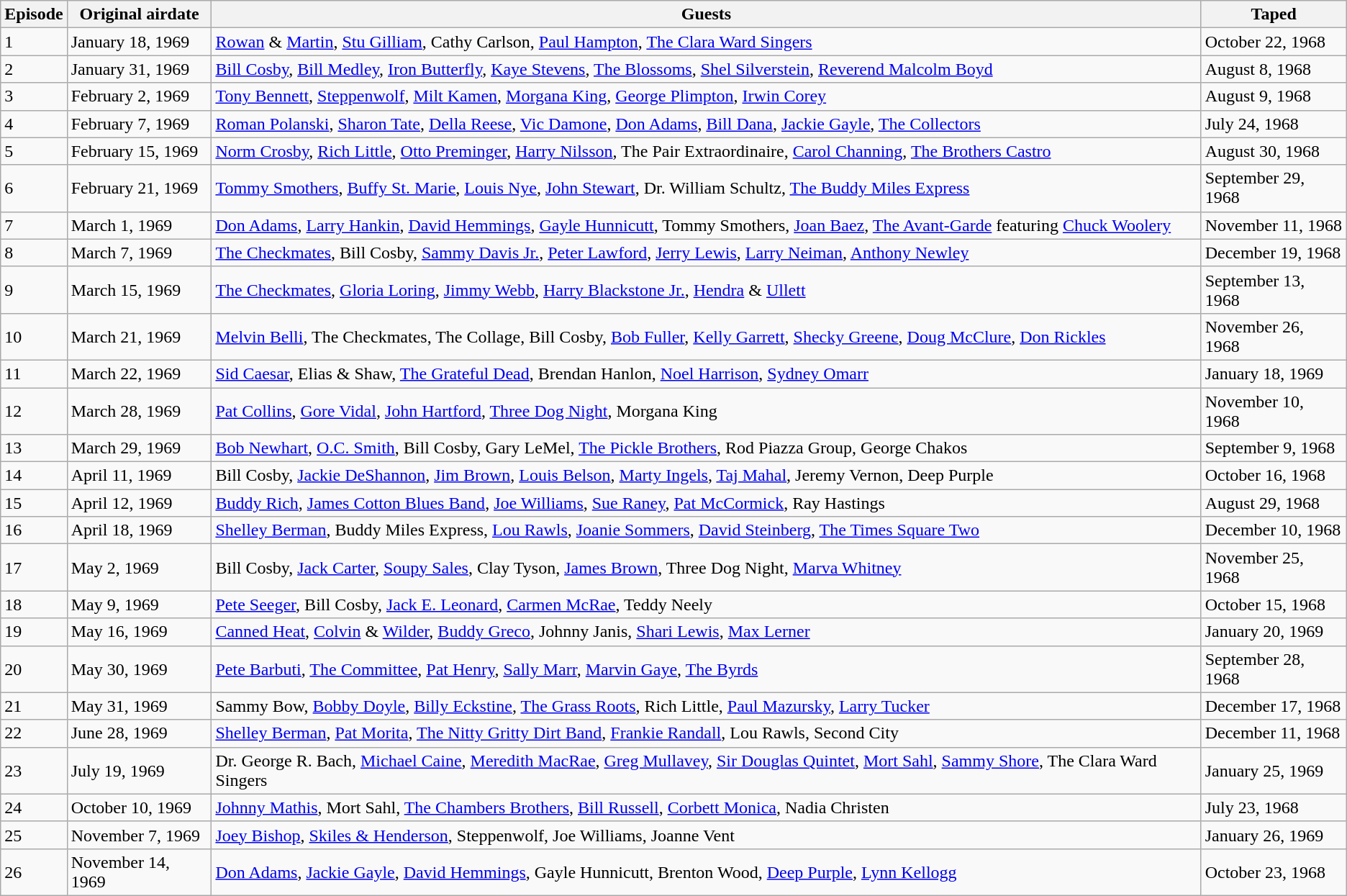<table class="wikitable">
<tr>
<th>Episode</th>
<th>Original airdate</th>
<th>Guests</th>
<th>Taped</th>
</tr>
<tr>
<td>1</td>
<td>January 18, 1969</td>
<td><a href='#'>Rowan</a> & <a href='#'>Martin</a>, <a href='#'>Stu Gilliam</a>, Cathy Carlson, <a href='#'>Paul Hampton</a>, <a href='#'>The Clara Ward Singers</a></td>
<td>October 22, 1968</td>
</tr>
<tr>
<td>2</td>
<td>January 31, 1969</td>
<td><a href='#'>Bill Cosby</a>, <a href='#'>Bill Medley</a>, <a href='#'>Iron Butterfly</a>, <a href='#'>Kaye Stevens</a>, <a href='#'>The Blossoms</a>, <a href='#'>Shel Silverstein</a>, <a href='#'>Reverend Malcolm Boyd</a></td>
<td>August 8, 1968</td>
</tr>
<tr>
<td>3</td>
<td>February 2, 1969</td>
<td><a href='#'>Tony Bennett</a>, <a href='#'>Steppenwolf</a>, <a href='#'>Milt Kamen</a>, <a href='#'>Morgana King</a>, <a href='#'>George Plimpton</a>, <a href='#'>Irwin Corey</a></td>
<td>August 9, 1968</td>
</tr>
<tr>
<td>4</td>
<td>February 7, 1969</td>
<td><a href='#'>Roman Polanski</a>, <a href='#'>Sharon Tate</a>, <a href='#'>Della Reese</a>, <a href='#'>Vic Damone</a>, <a href='#'>Don Adams</a>, <a href='#'>Bill Dana</a>, <a href='#'>Jackie Gayle</a>, <a href='#'>The Collectors</a></td>
<td>July 24, 1968</td>
</tr>
<tr>
<td>5</td>
<td>February 15, 1969</td>
<td><a href='#'>Norm Crosby</a>, <a href='#'>Rich Little</a>, <a href='#'>Otto Preminger</a>, <a href='#'>Harry Nilsson</a>, The Pair Extraordinaire, <a href='#'>Carol Channing</a>, <a href='#'>The Brothers Castro</a></td>
<td>August 30, 1968</td>
</tr>
<tr>
<td>6</td>
<td>February 21, 1969</td>
<td><a href='#'>Tommy Smothers</a>, <a href='#'>Buffy St. Marie</a>, <a href='#'>Louis Nye</a>, <a href='#'>John Stewart</a>, Dr. William Schultz, <a href='#'>The Buddy Miles Express</a></td>
<td>September 29, 1968</td>
</tr>
<tr>
<td>7</td>
<td>March 1, 1969</td>
<td><a href='#'>Don Adams</a>, <a href='#'>Larry Hankin</a>, <a href='#'>David Hemmings</a>, <a href='#'>Gayle Hunnicutt</a>, Tommy Smothers, <a href='#'>Joan Baez</a>, <a href='#'>The Avant-Garde</a> featuring <a href='#'>Chuck Woolery</a></td>
<td>November 11, 1968</td>
</tr>
<tr>
<td>8</td>
<td>March 7, 1969</td>
<td><a href='#'>The Checkmates</a>, Bill Cosby, <a href='#'>Sammy Davis Jr.</a>, <a href='#'>Peter Lawford</a>, <a href='#'>Jerry Lewis</a>, <a href='#'>Larry Neiman</a>, <a href='#'>Anthony Newley</a></td>
<td>December 19, 1968</td>
</tr>
<tr>
<td>9</td>
<td>March 15, 1969</td>
<td><a href='#'>The Checkmates</a>, <a href='#'>Gloria Loring</a>, <a href='#'>Jimmy Webb</a>, <a href='#'>Harry Blackstone Jr.</a>, <a href='#'>Hendra</a> & <a href='#'>Ullett</a></td>
<td>September 13, 1968</td>
</tr>
<tr>
<td>10</td>
<td>March 21, 1969</td>
<td><a href='#'>Melvin Belli</a>, The Checkmates, The Collage, Bill Cosby, <a href='#'>Bob Fuller</a>, <a href='#'>Kelly Garrett</a>, <a href='#'>Shecky Greene</a>, <a href='#'>Doug McClure</a>, <a href='#'>Don Rickles</a></td>
<td>November 26, 1968</td>
</tr>
<tr>
<td>11</td>
<td>March 22, 1969</td>
<td><a href='#'>Sid Caesar</a>, Elias & Shaw, <a href='#'>The Grateful Dead</a>, Brendan Hanlon, <a href='#'>Noel Harrison</a>, <a href='#'>Sydney Omarr</a></td>
<td>January 18, 1969</td>
</tr>
<tr>
<td>12</td>
<td>March 28, 1969</td>
<td><a href='#'>Pat Collins</a>, <a href='#'>Gore Vidal</a>, <a href='#'>John Hartford</a>, <a href='#'>Three Dog Night</a>, Morgana King</td>
<td>November 10, 1968</td>
</tr>
<tr>
<td>13</td>
<td>March 29, 1969</td>
<td><a href='#'>Bob Newhart</a>, <a href='#'>O.C. Smith</a>, Bill Cosby, Gary LeMel, <a href='#'>The Pickle Brothers</a>, Rod Piazza Group, George Chakos</td>
<td>September 9, 1968</td>
</tr>
<tr>
<td>14</td>
<td>April 11, 1969</td>
<td>Bill Cosby, <a href='#'>Jackie DeShannon</a>, <a href='#'>Jim Brown</a>, <a href='#'>Louis Belson</a>, <a href='#'>Marty Ingels</a>, <a href='#'>Taj Mahal</a>, Jeremy Vernon, Deep Purple</td>
<td>October 16, 1968</td>
</tr>
<tr>
<td>15</td>
<td>April 12, 1969</td>
<td><a href='#'>Buddy Rich</a>, <a href='#'>James Cotton Blues Band</a>, <a href='#'>Joe Williams</a>, <a href='#'>Sue Raney</a>, <a href='#'>Pat McCormick</a>, Ray Hastings</td>
<td>August 29, 1968</td>
</tr>
<tr>
<td>16</td>
<td>April 18, 1969</td>
<td><a href='#'>Shelley Berman</a>, Buddy Miles Express, <a href='#'>Lou Rawls</a>, <a href='#'>Joanie Sommers</a>, <a href='#'>David Steinberg</a>, <a href='#'>The Times Square Two</a></td>
<td>December 10, 1968</td>
</tr>
<tr>
<td>17</td>
<td>May 2, 1969</td>
<td>Bill Cosby, <a href='#'>Jack Carter</a>, <a href='#'>Soupy Sales</a>, Clay Tyson, <a href='#'>James Brown</a>, Three Dog Night, <a href='#'>Marva Whitney</a></td>
<td>November 25, 1968</td>
</tr>
<tr>
<td>18</td>
<td>May 9, 1969</td>
<td><a href='#'>Pete Seeger</a>, Bill Cosby, <a href='#'>Jack E. Leonard</a>, <a href='#'>Carmen McRae</a>, Teddy Neely</td>
<td>October 15, 1968</td>
</tr>
<tr>
<td>19</td>
<td>May 16, 1969</td>
<td><a href='#'>Canned Heat</a>, <a href='#'>Colvin</a> & <a href='#'>Wilder</a>, <a href='#'>Buddy Greco</a>, Johnny Janis, <a href='#'>Shari Lewis</a>, <a href='#'>Max Lerner</a></td>
<td>January 20, 1969</td>
</tr>
<tr>
<td>20</td>
<td>May 30, 1969</td>
<td><a href='#'>Pete Barbuti</a>, <a href='#'>The Committee</a>, <a href='#'>Pat Henry</a>, <a href='#'>Sally Marr</a>, <a href='#'>Marvin Gaye</a>, <a href='#'>The Byrds</a></td>
<td>September 28, 1968</td>
</tr>
<tr>
<td>21</td>
<td>May 31, 1969</td>
<td>Sammy Bow, <a href='#'>Bobby Doyle</a>, <a href='#'>Billy Eckstine</a>, <a href='#'>The Grass Roots</a>, Rich Little, <a href='#'>Paul Mazursky</a>, <a href='#'>Larry Tucker</a></td>
<td>December 17, 1968</td>
</tr>
<tr>
<td>22</td>
<td>June 28, 1969</td>
<td><a href='#'>Shelley Berman</a>, <a href='#'>Pat Morita</a>, <a href='#'>The Nitty Gritty Dirt Band</a>, <a href='#'>Frankie Randall</a>, Lou Rawls, Second City</td>
<td>December 11, 1968</td>
</tr>
<tr>
<td>23</td>
<td>July 19, 1969</td>
<td>Dr. George R. Bach, <a href='#'>Michael Caine</a>, <a href='#'>Meredith MacRae</a>, <a href='#'>Greg Mullavey</a>, <a href='#'>Sir Douglas Quintet</a>, <a href='#'>Mort Sahl</a>, <a href='#'>Sammy Shore</a>, The Clara Ward Singers</td>
<td>January 25, 1969</td>
</tr>
<tr>
<td>24</td>
<td>October 10, 1969</td>
<td><a href='#'>Johnny Mathis</a>, Mort Sahl, <a href='#'>The Chambers Brothers</a>, <a href='#'>Bill Russell</a>, <a href='#'>Corbett Monica</a>, Nadia Christen</td>
<td>July 23, 1968</td>
</tr>
<tr>
<td>25</td>
<td>November 7, 1969</td>
<td><a href='#'>Joey Bishop</a>, <a href='#'>Skiles & Henderson</a>, Steppenwolf, Joe Williams, Joanne Vent</td>
<td>January 26, 1969</td>
</tr>
<tr>
<td>26</td>
<td>November 14, 1969</td>
<td><a href='#'>Don Adams</a>, <a href='#'>Jackie Gayle</a>, <a href='#'>David Hemmings</a>, Gayle Hunnicutt, Brenton Wood, <a href='#'>Deep Purple</a>, <a href='#'>Lynn Kellogg</a></td>
<td>October 23, 1968</td>
</tr>
</table>
